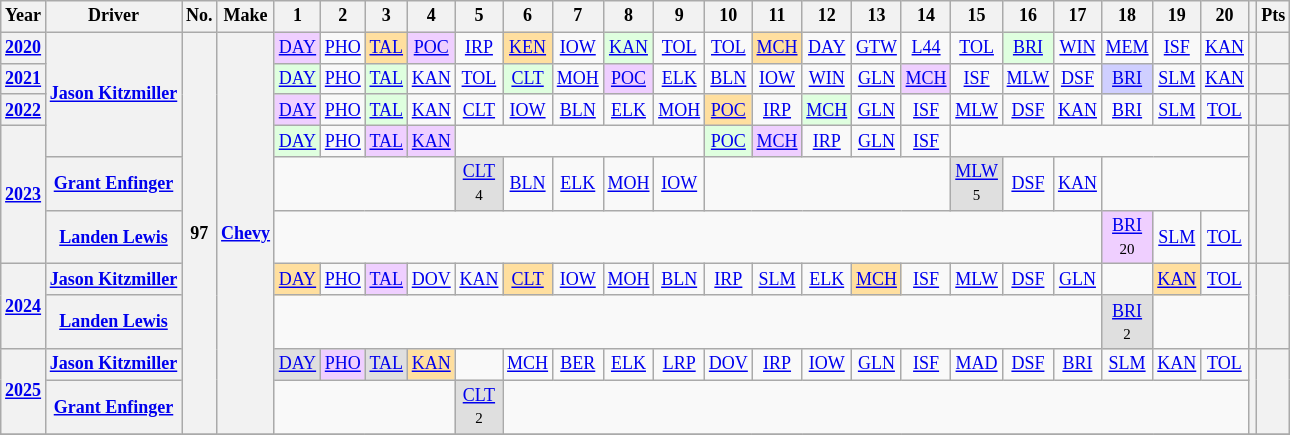<table class="wikitable" style="text-align:center; font-size:75%">
<tr>
<th>Year</th>
<th>Driver</th>
<th>No.</th>
<th>Make</th>
<th>1</th>
<th>2</th>
<th>3</th>
<th>4</th>
<th>5</th>
<th>6</th>
<th>7</th>
<th>8</th>
<th>9</th>
<th>10</th>
<th>11</th>
<th>12</th>
<th>13</th>
<th>14</th>
<th>15</th>
<th>16</th>
<th>17</th>
<th>18</th>
<th>19</th>
<th>20</th>
<th></th>
<th>Pts</th>
</tr>
<tr>
<th><a href='#'>2020</a></th>
<th rowspan=4><a href='#'>Jason Kitzmiller</a></th>
<th rowspan=10>97</th>
<th rowspan=10><a href='#'>Chevy</a></th>
<td style="background:#EFCFFF;"><a href='#'>DAY</a><br></td>
<td><a href='#'>PHO</a></td>
<td style="background:#FFDF9F;"><a href='#'>TAL</a><br></td>
<td style="background:#EFCFFF;"><a href='#'>POC</a><br></td>
<td><a href='#'>IRP</a></td>
<td style="background:#FFDF9F;"><a href='#'>KEN</a><br></td>
<td><a href='#'>IOW</a></td>
<td style="background:#DFFFDF;"><a href='#'>KAN</a><br></td>
<td><a href='#'>TOL</a></td>
<td><a href='#'>TOL</a></td>
<td style="background:#FFDF9F;"><a href='#'>MCH</a><br></td>
<td><a href='#'>DAY</a></td>
<td><a href='#'>GTW</a></td>
<td><a href='#'>L44</a></td>
<td><a href='#'>TOL</a></td>
<td style="background:#DFFFDF;"><a href='#'>BRI</a><br></td>
<td><a href='#'>WIN</a></td>
<td><a href='#'>MEM</a></td>
<td><a href='#'>ISF</a></td>
<td><a href='#'>KAN</a></td>
<th></th>
<th></th>
</tr>
<tr>
<th><a href='#'>2021</a></th>
<td style="background:#DFFFDF;"><a href='#'>DAY</a><br></td>
<td><a href='#'>PHO</a></td>
<td style="background:#DFFFDF;"><a href='#'>TAL</a><br></td>
<td><a href='#'>KAN</a></td>
<td><a href='#'>TOL</a></td>
<td style="background:#DFFFDF;"><a href='#'>CLT</a><br></td>
<td><a href='#'>MOH</a></td>
<td style="background:#EFCFFF;"><a href='#'>POC</a><br></td>
<td><a href='#'>ELK</a></td>
<td><a href='#'>BLN</a></td>
<td><a href='#'>IOW</a></td>
<td><a href='#'>WIN</a></td>
<td><a href='#'>GLN</a></td>
<td style="background:#EFCFFF;"><a href='#'>MCH</a><br></td>
<td><a href='#'>ISF</a></td>
<td><a href='#'>MLW</a></td>
<td><a href='#'>DSF</a></td>
<td style="background:#CFCFFF;"><a href='#'>BRI</a><br></td>
<td><a href='#'>SLM</a></td>
<td><a href='#'>KAN</a></td>
<th></th>
<th></th>
</tr>
<tr>
<th><a href='#'>2022</a></th>
<td style="background:#EFCFFF;"><a href='#'>DAY</a><br></td>
<td><a href='#'>PHO</a></td>
<td style="background:#DFFFDF;"><a href='#'>TAL</a><br></td>
<td><a href='#'>KAN</a></td>
<td><a href='#'>CLT</a></td>
<td><a href='#'>IOW</a></td>
<td><a href='#'>BLN</a></td>
<td><a href='#'>ELK</a></td>
<td><a href='#'>MOH</a></td>
<td style="background:#FFDF9F;"><a href='#'>POC</a><br></td>
<td><a href='#'>IRP</a></td>
<td style="background:#DFFFDF;"><a href='#'>MCH</a><br></td>
<td><a href='#'>GLN</a></td>
<td><a href='#'>ISF</a></td>
<td><a href='#'>MLW</a></td>
<td><a href='#'>DSF</a></td>
<td><a href='#'>KAN</a></td>
<td><a href='#'>BRI</a></td>
<td><a href='#'>SLM</a></td>
<td><a href='#'>TOL</a></td>
<th></th>
<th></th>
</tr>
<tr>
<th rowspan=3><a href='#'>2023</a></th>
<td style="background:#DFFFDF;"><a href='#'>DAY</a><br></td>
<td><a href='#'>PHO</a></td>
<td style="background:#EFCFFF;"><a href='#'>TAL</a><br></td>
<td style="background:#EFCFFF;"><a href='#'>KAN</a><br></td>
<td colspan=5></td>
<td style="background:#DFFFDF;"><a href='#'>POC</a><br></td>
<td style="background:#EFCFFF;"><a href='#'>MCH</a><br></td>
<td><a href='#'>IRP</a></td>
<td><a href='#'>GLN</a></td>
<td><a href='#'>ISF</a></td>
<td colspan=6></td>
<th rowspan=3></th>
<th rowspan=3></th>
</tr>
<tr>
<th><a href='#'>Grant Enfinger</a></th>
<td colspan=4></td>
<td style="background:#DFDFDF;"><a href='#'>CLT</a><br><small>4</small></td>
<td><a href='#'>BLN</a></td>
<td><a href='#'>ELK</a></td>
<td><a href='#'>MOH</a></td>
<td><a href='#'>IOW</a></td>
<td colspan=5></td>
<td style="background:#DFDFDF;"><a href='#'>MLW</a><br><small>5</small></td>
<td><a href='#'>DSF</a></td>
<td><a href='#'>KAN</a></td>
<td colspan=3></td>
</tr>
<tr>
<th><a href='#'>Landen Lewis</a></th>
<td colspan=17></td>
<td style="background:#EFCFFF;"><a href='#'>BRI</a><br><small>20</small></td>
<td><a href='#'>SLM</a></td>
<td><a href='#'>TOL</a></td>
</tr>
<tr>
<th rowspan=2><a href='#'>2024</a></th>
<th><a href='#'>Jason Kitzmiller</a></th>
<td style="background:#FFDF9F;"><a href='#'>DAY</a><br></td>
<td><a href='#'>PHO</a></td>
<td style="background:#EFCFFF;"><a href='#'>TAL</a><br></td>
<td><a href='#'>DOV</a></td>
<td><a href='#'>KAN</a></td>
<td style="background:#FFDF9F;"><a href='#'>CLT</a><br></td>
<td><a href='#'>IOW</a></td>
<td><a href='#'>MOH</a></td>
<td><a href='#'>BLN</a></td>
<td><a href='#'>IRP</a></td>
<td><a href='#'>SLM</a></td>
<td><a href='#'>ELK</a></td>
<td style="background:#FFDF9F;"><a href='#'>MCH</a><br></td>
<td><a href='#'>ISF</a></td>
<td><a href='#'>MLW</a></td>
<td><a href='#'>DSF</a></td>
<td><a href='#'>GLN</a></td>
<td></td>
<td style="background:#FFDF9F;"><a href='#'>KAN</a><br></td>
<td><a href='#'>TOL</a></td>
<th rowspan=2></th>
<th rowspan=2></th>
</tr>
<tr>
<th><a href='#'>Landen Lewis</a></th>
<td colspan=17></td>
<td style="background:#DFDFDF;"><a href='#'>BRI</a><br><small>2</small></td>
<td colspan=2></td>
</tr>
<tr>
<th rowspan=2><a href='#'>2025</a></th>
<th><a href='#'>Jason Kitzmiller</a></th>
<td style="background:#DFDFDF;"><a href='#'>DAY</a><br></td>
<td style="background:#EFCFFF;"><a href='#'>PHO</a><br></td>
<td style="background:#DFDFDF;"><a href='#'>TAL</a><br></td>
<td style="background:#FFDF9F;"><a href='#'>KAN</a><br></td>
<td></td>
<td><a href='#'>MCH</a></td>
<td><a href='#'>BER</a></td>
<td><a href='#'>ELK</a></td>
<td><a href='#'>LRP</a></td>
<td><a href='#'>DOV</a></td>
<td><a href='#'>IRP</a></td>
<td><a href='#'>IOW</a></td>
<td><a href='#'>GLN</a></td>
<td><a href='#'>ISF</a></td>
<td><a href='#'>MAD</a></td>
<td><a href='#'>DSF</a></td>
<td><a href='#'>BRI</a></td>
<td><a href='#'>SLM</a></td>
<td><a href='#'>KAN</a></td>
<td><a href='#'>TOL</a></td>
<th rowspan=2></th>
<th rowspan=2></th>
</tr>
<tr>
<th><a href='#'>Grant Enfinger</a></th>
<td colspan=4></td>
<td style="background:#DFDFDF;"><a href='#'>CLT</a><br><small>2</small></td>
<td colspan=15></td>
</tr>
<tr>
</tr>
</table>
